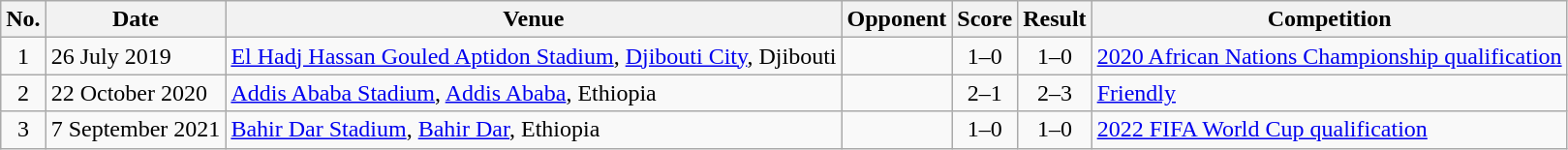<table class="wikitable sortable">
<tr>
<th scope="col">No.</th>
<th scope="col">Date</th>
<th scope="col">Venue</th>
<th scope="col">Opponent</th>
<th scope="col">Score</th>
<th scope="col">Result</th>
<th scope="col">Competition</th>
</tr>
<tr>
<td align="center">1</td>
<td>26 July 2019</td>
<td><a href='#'>El Hadj Hassan Gouled Aptidon Stadium</a>, <a href='#'>Djibouti City</a>, Djibouti</td>
<td></td>
<td align="center">1–0</td>
<td align="center">1–0</td>
<td><a href='#'>2020 African Nations Championship qualification</a></td>
</tr>
<tr>
<td align="center">2</td>
<td>22 October 2020</td>
<td><a href='#'>Addis Ababa Stadium</a>, <a href='#'>Addis Ababa</a>, Ethiopia</td>
<td></td>
<td align="center">2–1</td>
<td align="center">2–3</td>
<td><a href='#'>Friendly</a></td>
</tr>
<tr>
<td align="center">3</td>
<td>7 September 2021</td>
<td><a href='#'>Bahir Dar Stadium</a>, <a href='#'>Bahir Dar</a>, Ethiopia</td>
<td></td>
<td align="center">1–0</td>
<td align="center">1–0</td>
<td><a href='#'>2022 FIFA World Cup qualification</a></td>
</tr>
</table>
